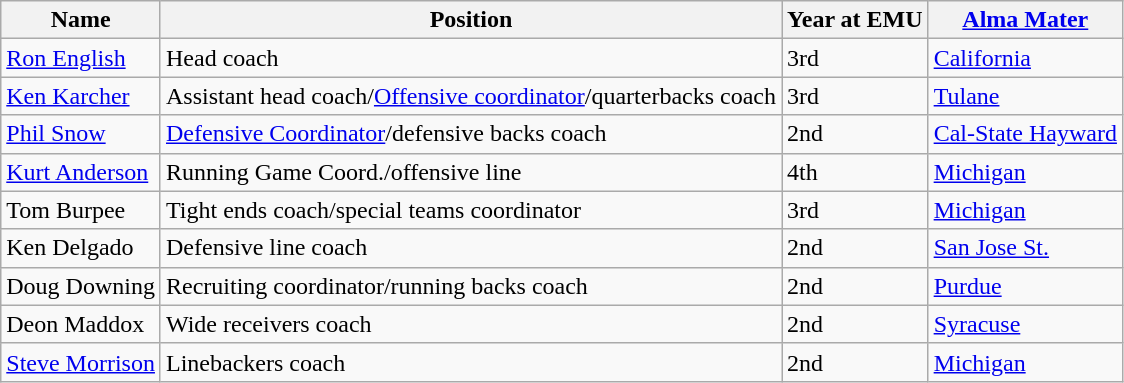<table class="wikitable">
<tr>
<th>Name</th>
<th>Position</th>
<th>Year at EMU</th>
<th><a href='#'>Alma Mater</a></th>
</tr>
<tr>
<td><a href='#'>Ron English</a></td>
<td>Head coach</td>
<td>3rd</td>
<td><a href='#'>California</a></td>
</tr>
<tr>
<td><a href='#'>Ken Karcher</a></td>
<td>Assistant head coach/<a href='#'>Offensive coordinator</a>/quarterbacks coach</td>
<td>3rd</td>
<td><a href='#'>Tulane</a></td>
</tr>
<tr>
<td><a href='#'>Phil Snow</a></td>
<td><a href='#'>Defensive Coordinator</a>/defensive backs coach</td>
<td>2nd</td>
<td><a href='#'>Cal-State Hayward</a></td>
</tr>
<tr>
<td><a href='#'>Kurt Anderson</a></td>
<td>Running Game Coord./offensive line</td>
<td>4th</td>
<td><a href='#'>Michigan</a></td>
</tr>
<tr>
<td>Tom Burpee</td>
<td>Tight ends coach/special teams coordinator</td>
<td>3rd</td>
<td><a href='#'>Michigan</a></td>
</tr>
<tr>
<td>Ken Delgado</td>
<td>Defensive line coach</td>
<td>2nd</td>
<td><a href='#'>San Jose St.</a></td>
</tr>
<tr>
<td>Doug Downing</td>
<td>Recruiting coordinator/running backs coach</td>
<td>2nd</td>
<td><a href='#'>Purdue</a></td>
</tr>
<tr>
<td>Deon Maddox</td>
<td>Wide receivers coach</td>
<td>2nd</td>
<td><a href='#'>Syracuse</a></td>
</tr>
<tr>
<td><a href='#'>Steve Morrison</a></td>
<td>Linebackers coach</td>
<td>2nd</td>
<td><a href='#'>Michigan</a></td>
</tr>
</table>
